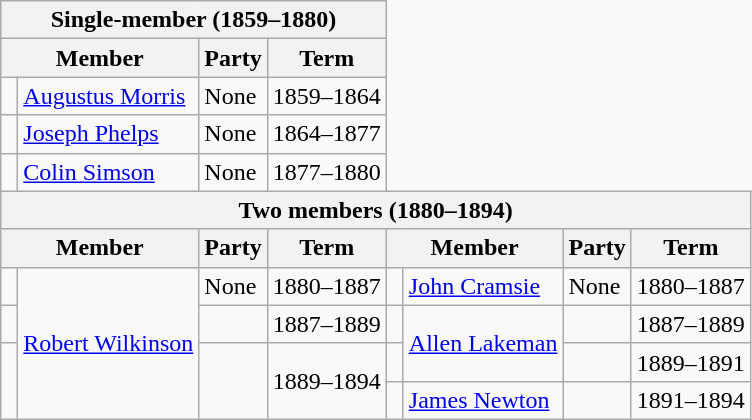<table class="wikitable" style='border-style: none none solid solid;'>
<tr>
<th colspan="4">Single-member (1859–1880)</th>
<td colspan="4" rowspan="5" style="border-style: none none none none;"> </td>
</tr>
<tr>
<th scope=col colspan="2">Member</th>
<th scope=col>Party</th>
<th scope=col>Term</th>
</tr>
<tr style="background: #f9f9f9">
<td> </td>
<td><a href='#'>Augustus Morris</a></td>
<td>None</td>
<td>1859–1864</td>
</tr>
<tr style="background: #f9f9f9">
<td> </td>
<td><a href='#'>Joseph Phelps</a></td>
<td>None</td>
<td>1864–1877</td>
</tr>
<tr style="background: #f9f9f9">
<td> </td>
<td><a href='#'>Colin Simson</a></td>
<td>None</td>
<td>1877–1880</td>
</tr>
<tr>
<th colspan="8">Two members (1880–1894)</th>
</tr>
<tr>
<th scope=col colspan="2">Member</th>
<th scope=col>Party</th>
<th scope=col>Term</th>
<th scope=col colspan="2">Member</th>
<th scope=col>Party</th>
<th scope=col>Term</th>
</tr>
<tr style="background: #f9f9f9">
<td> </td>
<td rowspan="4"><a href='#'>Robert Wilkinson</a></td>
<td>None</td>
<td>1880–1887</td>
<td> </td>
<td><a href='#'>John Cramsie</a></td>
<td>None</td>
<td>1880–1887</td>
</tr>
<tr style="background: #f9f9f9">
<td> </td>
<td></td>
<td>1887–1889</td>
<td> </td>
<td rowspan="2"><a href='#'>Allen Lakeman</a></td>
<td></td>
<td>1887–1889</td>
</tr>
<tr style="background: #f9f9f9">
<td rowspan="2" > </td>
<td rowspan="2"></td>
<td rowspan="2">1889–1894</td>
<td> </td>
<td></td>
<td>1889–1891</td>
</tr>
<tr style="background: #f9f9f9">
<td> </td>
<td><a href='#'>James Newton</a></td>
<td></td>
<td>1891–1894</td>
</tr>
</table>
